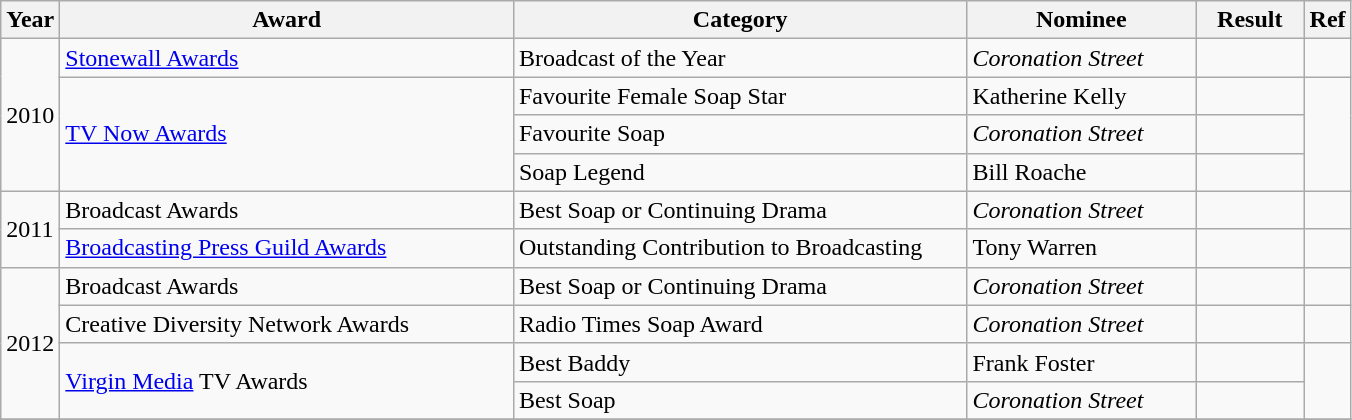<table class="wikitable">
<tr>
<th>Year</th>
<th width="295">Award</th>
<th width="295">Category</th>
<th width="145">Nominee</th>
<th width="65">Result</th>
<th>Ref</th>
</tr>
<tr>
<td rowspan="4">2010</td>
<td><a href='#'>Stonewall Awards</a></td>
<td>Broadcast of the Year</td>
<td><em>Coronation Street</em></td>
<td></td>
<td align="center"></td>
</tr>
<tr>
<td rowspan="3"><a href='#'>TV Now Awards</a></td>
<td>Favourite Female Soap Star</td>
<td>Katherine Kelly</td>
<td></td>
<td align="center" rowspan="3"></td>
</tr>
<tr>
<td>Favourite Soap</td>
<td><em>Coronation Street</em></td>
<td></td>
</tr>
<tr>
<td>Soap Legend</td>
<td>Bill Roache</td>
<td></td>
</tr>
<tr>
<td rowspan="2">2011</td>
<td>Broadcast Awards</td>
<td>Best Soap or Continuing Drama</td>
<td><em>Coronation Street</em></td>
<td></td>
<td align="center"></td>
</tr>
<tr>
<td><a href='#'>Broadcasting Press Guild Awards</a></td>
<td>Outstanding Contribution to Broadcasting</td>
<td>Tony Warren</td>
<td></td>
<td align="center"></td>
</tr>
<tr>
<td rowspan="4">2012</td>
<td>Broadcast Awards</td>
<td>Best Soap or Continuing Drama</td>
<td><em>Coronation Street</em></td>
<td></td>
<td align="center"></td>
</tr>
<tr>
<td>Creative Diversity Network Awards</td>
<td>Radio Times Soap Award</td>
<td><em>Coronation Street</em></td>
<td></td>
<td align="center"></td>
</tr>
<tr>
<td rowspan="2"><a href='#'>Virgin Media</a> TV Awards</td>
<td>Best Baddy</td>
<td>Frank Foster</td>
<td></td>
<td align="center" rowspan="2"><br></td>
</tr>
<tr>
<td>Best Soap</td>
<td><em>Coronation Street</em></td>
<td></td>
</tr>
<tr>
</tr>
</table>
